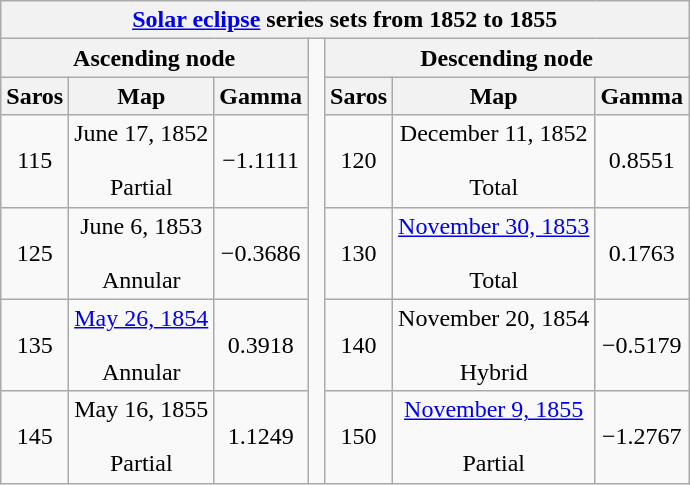<table class="wikitable mw-collapsible mw-collapsed">
<tr>
<th class="nowrap" colspan="7"><a href='#'>Solar eclipse</a> series sets from 1852 to 1855</th>
</tr>
<tr>
<th scope="col" colspan="3">Ascending node</th>
<td rowspan="6"> </td>
<th scope="col" colspan="3">Descending node</th>
</tr>
<tr style="text-align: center;">
<th scope="col">Saros</th>
<th scope="col">Map</th>
<th scope="col">Gamma</th>
<th scope="col">Saros</th>
<th scope="col">Map</th>
<th scope="col">Gamma</th>
</tr>
<tr style="text-align: center;">
<td>115</td>
<td>June 17, 1852<br><br>Partial</td>
<td>−1.1111</td>
<td>120</td>
<td>December 11, 1852<br><br>Total</td>
<td>0.8551</td>
</tr>
<tr style="text-align: center;">
<td>125</td>
<td>June 6, 1853<br><br>Annular</td>
<td>−0.3686</td>
<td>130</td>
<td><a href='#'>November 30, 1853</a><br><br>Total</td>
<td>0.1763</td>
</tr>
<tr style="text-align: center;">
<td>135</td>
<td><a href='#'>May 26, 1854</a><br><br>Annular</td>
<td>0.3918</td>
<td>140</td>
<td>November 20, 1854<br><br>Hybrid</td>
<td>−0.5179</td>
</tr>
<tr style="text-align: center;">
<td>145</td>
<td>May 16, 1855<br><br>Partial</td>
<td>1.1249</td>
<td>150</td>
<td><a href='#'>November 9, 1855</a><br><br>Partial</td>
<td>−1.2767</td>
</tr>
</table>
